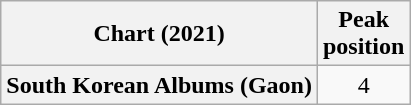<table class="wikitable sortable plainrowheaders" style="text-align:center">
<tr>
<th scope="col">Chart (2021)</th>
<th scope="col">Peak<br>position</th>
</tr>
<tr>
<th scope="row">South Korean Albums (Gaon)</th>
<td>4</td>
</tr>
</table>
